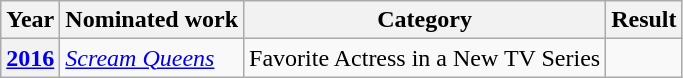<table class="wikitable plainrowheaders">
<tr>
<th scope="col">Year</th>
<th scope="col">Nominated work</th>
<th scope="col">Category</th>
<th scope="col">Result</th>
</tr>
<tr>
<th scope="row" style="text-align:center;"><a href='#'>2016</a></th>
<td><em><a href='#'>Scream Queens</a></em></td>
<td>Favorite Actress in a New TV Series</td>
<td></td>
</tr>
</table>
